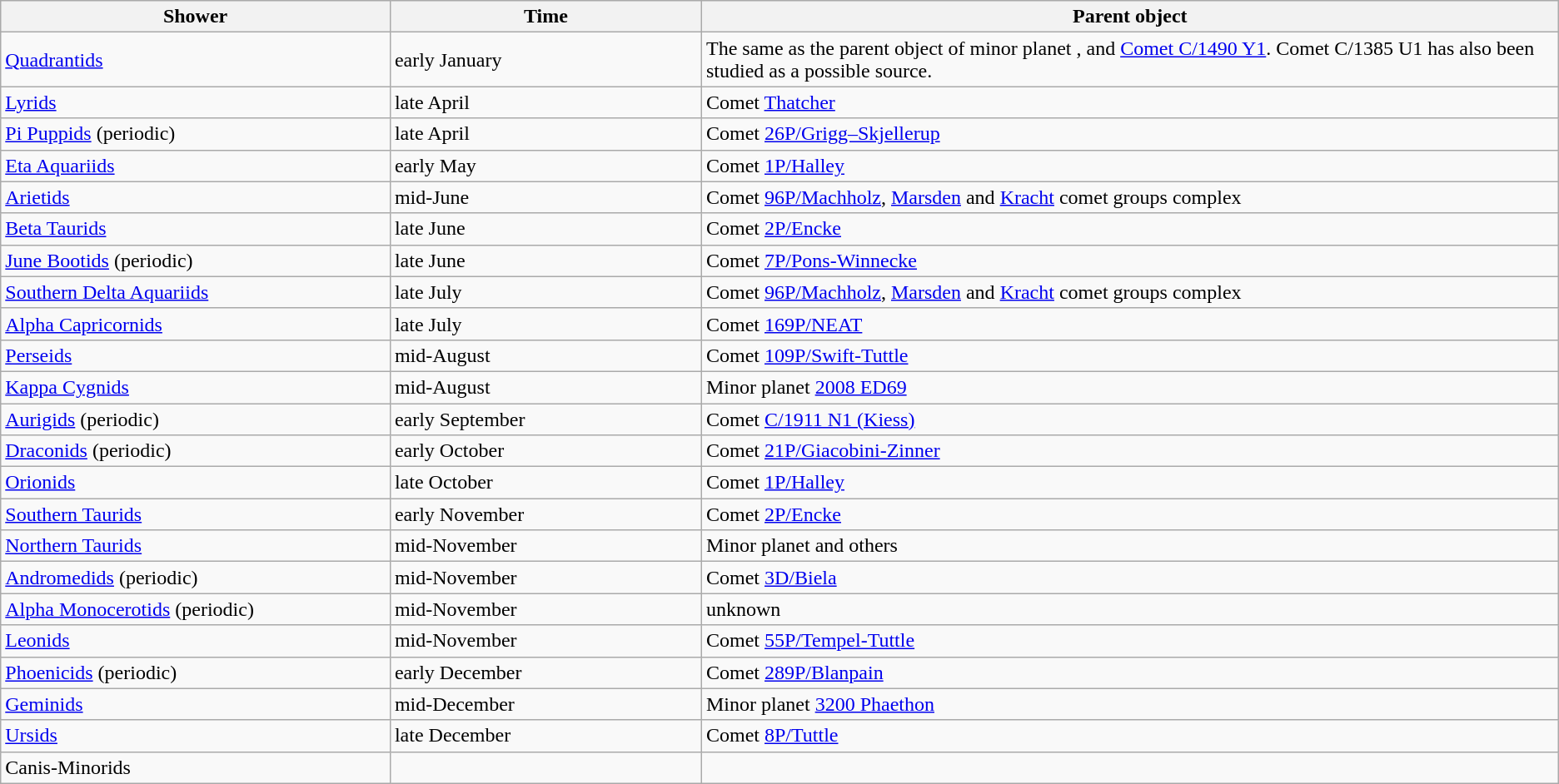<table class="wikitable">
<tr>
<th width=25%>Shower</th>
<th width=20%>Time</th>
<th>Parent object</th>
</tr>
<tr>
<td><a href='#'>Quadrantids</a></td>
<td>early January</td>
<td>The same as the parent object of minor planet , and <a href='#'>Comet C/1490 Y1</a>. Comet C/1385 U1 has also been studied as a possible source.</td>
</tr>
<tr>
<td><a href='#'>Lyrids</a></td>
<td>late April</td>
<td>Comet <a href='#'>Thatcher</a></td>
</tr>
<tr>
<td><a href='#'>Pi Puppids</a> (periodic)</td>
<td>late April</td>
<td>Comet <a href='#'>26P/Grigg–Skjellerup</a></td>
</tr>
<tr>
<td><a href='#'>Eta Aquariids</a></td>
<td>early May</td>
<td>Comet <a href='#'>1P/Halley</a></td>
</tr>
<tr>
<td><a href='#'>Arietids</a></td>
<td>mid-June</td>
<td>Comet <a href='#'>96P/Machholz</a>, <a href='#'>Marsden</a> and <a href='#'>Kracht</a> comet groups complex</td>
</tr>
<tr>
<td><a href='#'>Beta Taurids</a></td>
<td>late June</td>
<td>Comet <a href='#'>2P/Encke</a></td>
</tr>
<tr>
<td><a href='#'>June Bootids</a> (periodic)</td>
<td>late June</td>
<td>Comet <a href='#'>7P/Pons-Winnecke</a></td>
</tr>
<tr>
<td><a href='#'>Southern Delta Aquariids</a></td>
<td>late July</td>
<td>Comet <a href='#'>96P/Machholz</a>, <a href='#'>Marsden</a> and <a href='#'>Kracht</a> comet groups complex</td>
</tr>
<tr>
<td><a href='#'>Alpha Capricornids</a></td>
<td>late July</td>
<td>Comet <a href='#'>169P/NEAT</a></td>
</tr>
<tr>
<td><a href='#'>Perseids</a></td>
<td>mid-August</td>
<td>Comet <a href='#'>109P/Swift-Tuttle</a></td>
</tr>
<tr>
<td><a href='#'>Kappa Cygnids</a></td>
<td>mid-August</td>
<td>Minor planet <a href='#'>2008 ED69</a></td>
</tr>
<tr>
<td><a href='#'>Aurigids</a> (periodic)</td>
<td>early September</td>
<td>Comet <a href='#'>C/1911 N1 (Kiess)</a></td>
</tr>
<tr>
<td><a href='#'>Draconids</a> (periodic)</td>
<td>early October</td>
<td>Comet <a href='#'>21P/Giacobini-Zinner</a></td>
</tr>
<tr>
<td><a href='#'>Orionids</a></td>
<td>late October</td>
<td>Comet <a href='#'>1P/Halley</a></td>
</tr>
<tr>
<td><a href='#'>Southern Taurids</a></td>
<td>early November</td>
<td>Comet <a href='#'>2P/Encke</a></td>
</tr>
<tr>
<td><a href='#'>Northern Taurids</a></td>
<td>mid-November</td>
<td>Minor planet  and others</td>
</tr>
<tr>
<td><a href='#'>Andromedids</a> (periodic)</td>
<td>mid-November</td>
<td>Comet <a href='#'>3D/Biela</a></td>
</tr>
<tr>
<td><a href='#'>Alpha Monocerotids</a> (periodic)</td>
<td>mid-November</td>
<td>unknown</td>
</tr>
<tr>
<td><a href='#'>Leonids</a></td>
<td>mid-November</td>
<td>Comet <a href='#'>55P/Tempel-Tuttle</a></td>
</tr>
<tr>
<td><a href='#'>Phoenicids</a> (periodic)</td>
<td>early December</td>
<td>Comet <a href='#'>289P/Blanpain</a></td>
</tr>
<tr>
<td><a href='#'>Geminids</a></td>
<td>mid-December</td>
<td>Minor planet <a href='#'>3200 Phaethon</a></td>
</tr>
<tr>
<td><a href='#'>Ursids</a></td>
<td>late December</td>
<td>Comet <a href='#'>8P/Tuttle</a></td>
</tr>
<tr>
<td>Canis-Minorids</td>
<td></td>
<td></td>
</tr>
</table>
